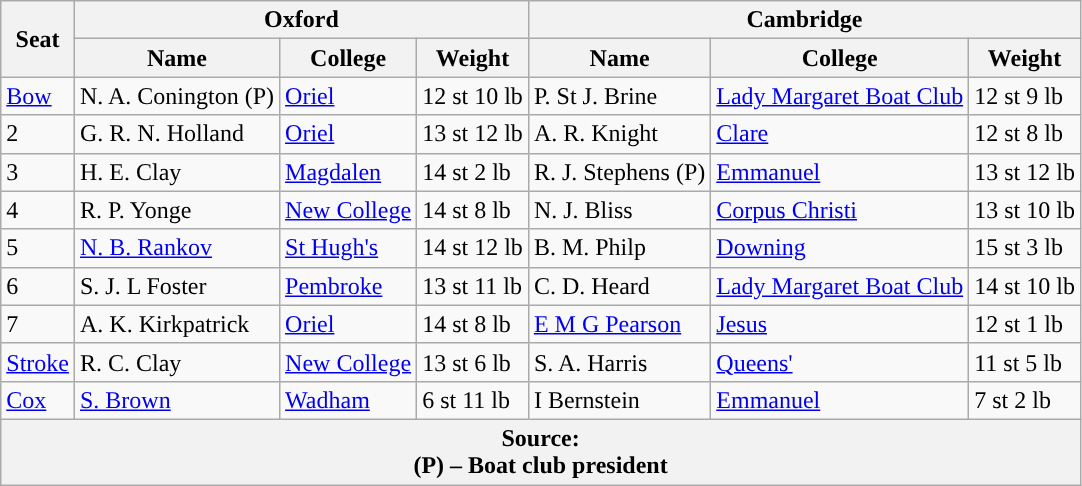<table class="wikitable">
<tr>
<th rowspan="2" scope="col">Seat</th>
<th colspan="3" scope="col">Oxford <br> </th>
<th colspan="3" scope="col">Cambridge <br> </th>
</tr>
<tr>
<th>Name</th>
<th>College</th>
<th>Weight</th>
<th>Name</th>
<th>College</th>
<th>Weight</th>
</tr>
<tr>
<td><a href='#'>Bow</a></td>
<td>N. A. Conington (P)</td>
<td><a href='#'>Oriel</a></td>
<td>12 st 10 lb</td>
<td>P. St J. Brine</td>
<td><a href='#'>Lady Margaret Boat Club</a></td>
<td>12 st 9 lb</td>
</tr>
<tr>
<td>2</td>
<td>G. R. N. Holland</td>
<td><a href='#'>Oriel</a></td>
<td>13 st 12 lb</td>
<td>A. R. Knight</td>
<td><a href='#'>Clare</a></td>
<td>12 st 8 lb</td>
</tr>
<tr>
<td>3</td>
<td>H. E. Clay</td>
<td><a href='#'>Magdalen</a></td>
<td>14 st 2 lb</td>
<td>R. J. Stephens (P)</td>
<td><a href='#'>Emmanuel</a></td>
<td>13 st 12 lb</td>
</tr>
<tr>
<td>4</td>
<td>R. P. Yonge</td>
<td><a href='#'>New College</a></td>
<td>14 st 8 lb</td>
<td>N. J. Bliss</td>
<td><a href='#'>Corpus Christi</a></td>
<td>13 st 10 lb</td>
</tr>
<tr>
<td>5</td>
<td><a href='#'>N. B. Rankov</a></td>
<td><a href='#'>St Hugh's</a></td>
<td>14 st 12 lb</td>
<td>B. M. Philp</td>
<td><a href='#'>Downing</a></td>
<td>15 st 3 lb</td>
</tr>
<tr>
<td>6</td>
<td>S. J. L Foster</td>
<td><a href='#'>Pembroke</a></td>
<td>13 st 11 lb</td>
<td>C. D. Heard</td>
<td><a href='#'>Lady Margaret Boat Club</a></td>
<td>14 st 10 lb</td>
</tr>
<tr>
<td>7</td>
<td>A. K. Kirkpatrick</td>
<td><a href='#'>Oriel</a></td>
<td>14 st 8 lb</td>
<td><a href='#'>E M G Pearson</a></td>
<td><a href='#'>Jesus</a></td>
<td>12 st 1 lb</td>
</tr>
<tr>
<td><a href='#'>Stroke</a></td>
<td>R. C. Clay</td>
<td><a href='#'>New College</a></td>
<td>13 st 6 lb</td>
<td>S. A. Harris</td>
<td><a href='#'>Queens'</a></td>
<td>11 st 5 lb</td>
</tr>
<tr>
<td><a href='#'>Cox</a></td>
<td><a href='#'>S. Brown</a></td>
<td><a href='#'>Wadham</a></td>
<td>6 st 11 lb</td>
<td>I Bernstein</td>
<td><a href='#'>Emmanuel</a></td>
<td>7 st 2 lb</td>
</tr>
<tr>
<th colspan="7">Source:<br>(P) – Boat club president</th>
</tr>
</table>
